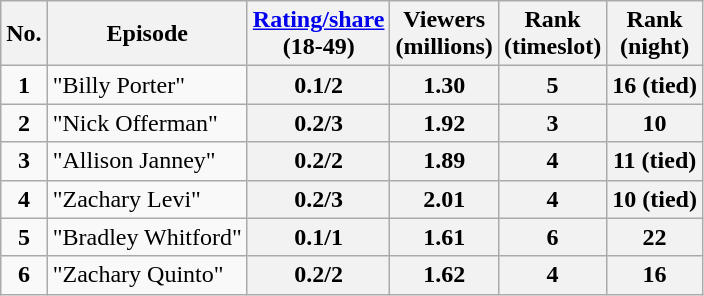<table class="wikitable sortable">
<tr>
<th>No.</th>
<th>Episode</th>
<th><a href='#'>Rating/share</a><br>(18-49)</th>
<th>Viewers<br>(millions)</th>
<th>Rank<br>(timeslot)</th>
<th>Rank<br>(night)</th>
</tr>
<tr>
<td style="text-align:center"><strong>1</strong></td>
<td>"Billy Porter"</td>
<th style="text-align:center">0.1/2</th>
<th style="text-align:center">1.30</th>
<th style="text-align:center">5</th>
<th style="text-align:center">16 (tied)</th>
</tr>
<tr>
<td style="text-align:center"><strong>2</strong></td>
<td>"Nick Offerman"</td>
<th style="text-align:center">0.2/3</th>
<th style="text-align:center">1.92</th>
<th style="text-align:center">3</th>
<th style="text-align:center">10</th>
</tr>
<tr>
<td style="text-align:center"><strong>3</strong></td>
<td>"Allison Janney"</td>
<th style="text-align:center">0.2/2</th>
<th style="text-align:center">1.89</th>
<th style="text-align:center">4</th>
<th style="text-align:center">11 (tied)</th>
</tr>
<tr>
<td style="text-align:center"><strong>4</strong></td>
<td>"Zachary Levi"</td>
<th style="text-align:center">0.2/3</th>
<th style="text-align:center">2.01</th>
<th style="text-align:center">4</th>
<th style="text-align:center">10 (tied)</th>
</tr>
<tr>
<td style="text-align:center"><strong>5</strong></td>
<td>"Bradley Whitford"</td>
<th style="text-align:center">0.1/1</th>
<th style="text-align:center">1.61</th>
<th style="text-align:center">6</th>
<th style="text-align:center">22</th>
</tr>
<tr>
<td style="text-align:center"><strong>6</strong></td>
<td>"Zachary Quinto"</td>
<th style="text-align:center">0.2/2</th>
<th style="text-align:center">1.62</th>
<th style="text-align:center">4</th>
<th style="text-align:center">16</th>
</tr>
</table>
